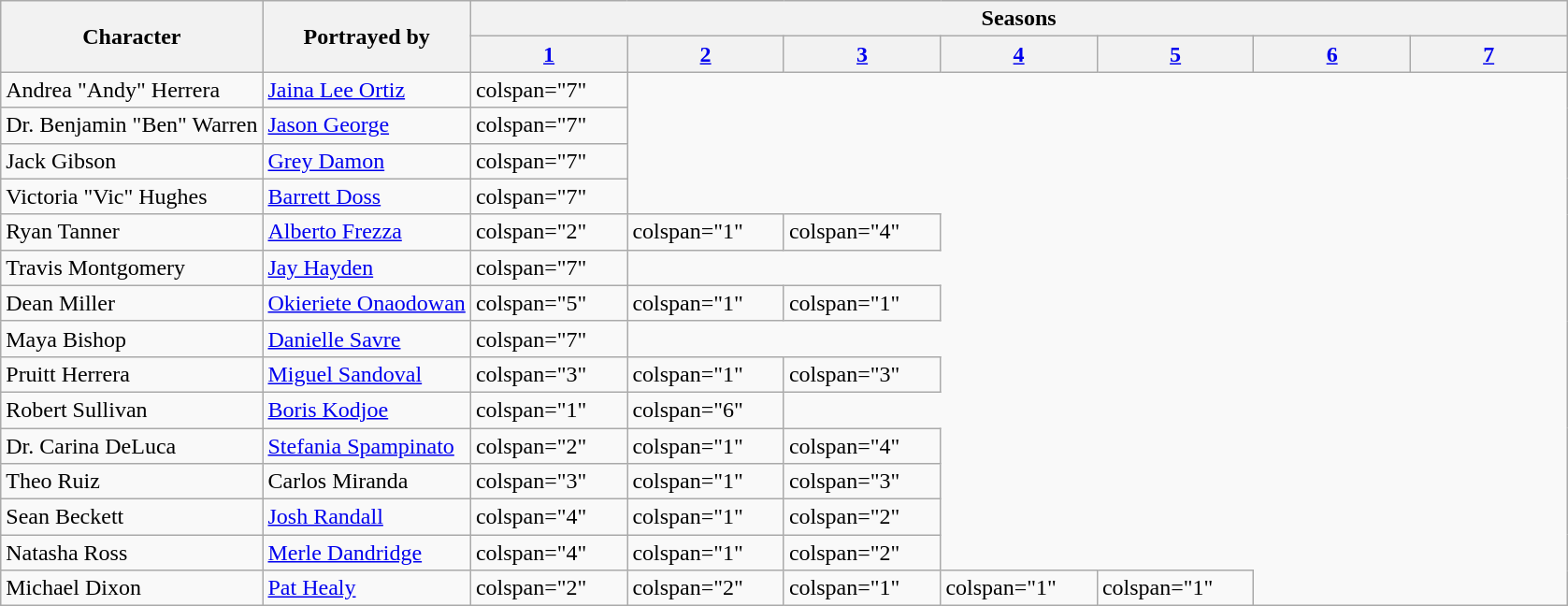<table class="wikitable">
<tr>
<th rowspan="2">Character</th>
<th rowspan="2">Portrayed by</th>
<th colspan="7">Seasons</th>
</tr>
<tr>
<th style="width:10%;"><a href='#'>1</a></th>
<th style="width:10%;"><a href='#'>2</a></th>
<th style="width:10%;"><a href='#'>3</a></th>
<th style="width:10%;"><a href='#'>4</a></th>
<th style="width:10%;"><a href='#'>5</a></th>
<th style="width:10%;"><a href='#'>6</a></th>
<th style="width:10%;"><a href='#'>7</a></th>
</tr>
<tr>
<td>Andrea "Andy" Herrera</td>
<td><a href='#'>Jaina Lee Ortiz</a></td>
<td>colspan="7" </td>
</tr>
<tr>
<td>Dr. Benjamin "Ben" Warren</td>
<td><a href='#'>Jason George</a></td>
<td>colspan="7" </td>
</tr>
<tr>
<td>Jack Gibson</td>
<td><a href='#'>Grey Damon</a></td>
<td>colspan="7" </td>
</tr>
<tr>
<td>Victoria "Vic" Hughes</td>
<td><a href='#'>Barrett Doss</a></td>
<td>colspan="7" </td>
</tr>
<tr>
<td>Ryan Tanner</td>
<td><a href='#'>Alberto Frezza</a></td>
<td>colspan="2" </td>
<td>colspan="1" </td>
<td>colspan="4" </td>
</tr>
<tr>
<td>Travis Montgomery</td>
<td><a href='#'>Jay Hayden</a></td>
<td>colspan="7" </td>
</tr>
<tr>
<td>Dean Miller</td>
<td><a href='#'>Okieriete Onaodowan</a></td>
<td>colspan="5" </td>
<td>colspan="1" </td>
<td>colspan="1" </td>
</tr>
<tr>
<td>Maya Bishop</td>
<td><a href='#'>Danielle Savre</a></td>
<td>colspan="7" </td>
</tr>
<tr>
<td>Pruitt Herrera</td>
<td><a href='#'>Miguel Sandoval</a></td>
<td>colspan="3" </td>
<td>colspan="1" </td>
<td>colspan="3" </td>
</tr>
<tr>
<td>Robert Sullivan</td>
<td><a href='#'>Boris Kodjoe</a></td>
<td>colspan="1" </td>
<td>colspan="6" </td>
</tr>
<tr>
<td>Dr. Carina DeLuca</td>
<td><a href='#'>Stefania Spampinato</a></td>
<td>colspan="2" </td>
<td>colspan="1" </td>
<td>colspan="4" </td>
</tr>
<tr>
<td>Theo Ruiz</td>
<td>Carlos Miranda</td>
<td>colspan="3" </td>
<td>colspan="1" </td>
<td>colspan="3" </td>
</tr>
<tr>
<td>Sean Beckett</td>
<td><a href='#'>Josh Randall</a></td>
<td>colspan="4" </td>
<td>colspan="1" </td>
<td>colspan="2" </td>
</tr>
<tr>
<td>Natasha Ross</td>
<td><a href='#'>Merle Dandridge</a></td>
<td>colspan="4" </td>
<td>colspan="1" </td>
<td>colspan="2" </td>
</tr>
<tr>
<td>Michael Dixon</td>
<td><a href='#'>Pat Healy</a></td>
<td>colspan="2" </td>
<td>colspan="2" </td>
<td>colspan="1" </td>
<td>colspan="1" </td>
<td>colspan="1" </td>
</tr>
</table>
